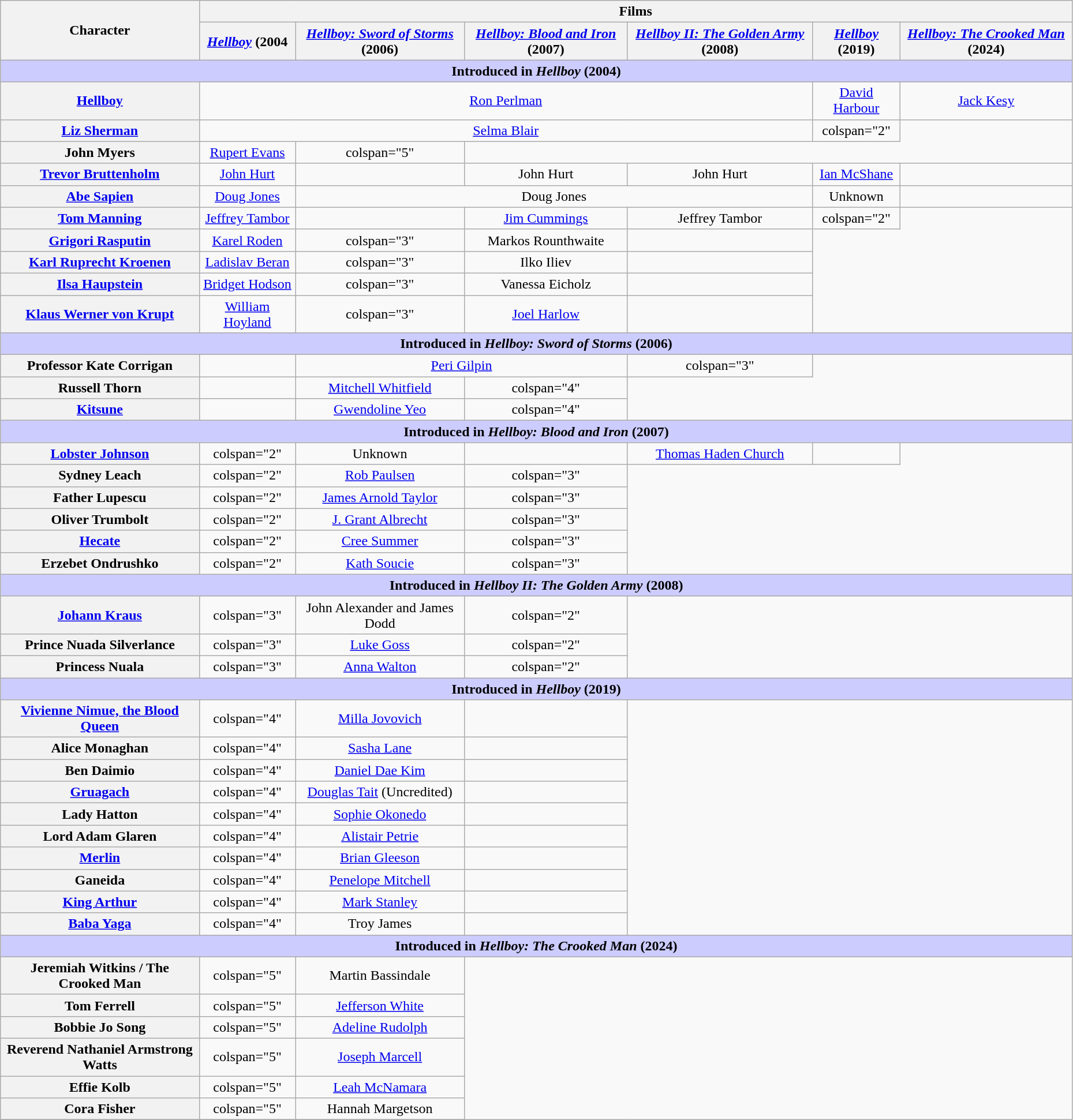<table class="wikitable plainrowheaders" style="text-align:center; width:98%;">
<tr>
<th rowspan="2">Character</th>
<th colspan="6">Films</th>
</tr>
<tr>
<th><em><a href='#'>Hellboy</a></em> (2004</th>
<th><em><a href='#'>Hellboy: Sword of Storms</a></em> (2006)</th>
<th><em><a href='#'>Hellboy: Blood and Iron</a></em> (2007)</th>
<th><em><a href='#'>Hellboy II: The Golden Army</a></em> (2008)</th>
<th><em><a href='#'>Hellboy</a></em> (2019)</th>
<th><em><a href='#'>Hellboy: The Crooked Man</a></em> (2024)</th>
</tr>
<tr>
<th style="background-color:#ccccff;" colspan="7">Introduced in <em>Hellboy</em> (2004)</th>
</tr>
<tr>
<th><a href='#'>Hellboy</a></th>
<td colspan="4"><a href='#'>Ron Perlman</a></td>
<td><a href='#'>David Harbour</a></td>
<td><a href='#'>Jack Kesy</a></td>
</tr>
<tr>
<th><a href='#'>Liz Sherman</a></th>
<td colspan="4"><a href='#'>Selma Blair</a></td>
<td>colspan="2" </td>
</tr>
<tr>
<th>John Myers</th>
<td><a href='#'>Rupert Evans</a></td>
<td>colspan="5" </td>
</tr>
<tr>
<th><a href='#'>Trevor Bruttenholm</a></th>
<td><a href='#'>John Hurt</a></td>
<td></td>
<td>John Hurt<br></td>
<td>John Hurt</td>
<td><a href='#'>Ian McShane</a></td>
<td></td>
</tr>
<tr>
<th><a href='#'>Abe Sapien</a></th>
<td><a href='#'>Doug Jones</a><br></td>
<td colspan="3">Doug Jones</td>
<td>Unknown </td>
<td></td>
</tr>
<tr>
<th><a href='#'>Tom Manning</a></th>
<td><a href='#'>Jeffrey Tambor</a></td>
<td></td>
<td><a href='#'>Jim Cummings</a></td>
<td>Jeffrey Tambor</td>
<td>colspan="2" </td>
</tr>
<tr>
<th><a href='#'>Grigori Rasputin</a></th>
<td><a href='#'>Karel Roden</a></td>
<td>colspan="3" </td>
<td>Markos Rounthwaite </td>
<td></td>
</tr>
<tr>
<th><a href='#'>Karl Ruprecht Kroenen</a></th>
<td><a href='#'>Ladislav Beran</a></td>
<td>colspan="3" </td>
<td>Ilko Iliev </td>
<td></td>
</tr>
<tr>
<th><a href='#'>Ilsa Haupstein</a></th>
<td><a href='#'>Bridget Hodson</a></td>
<td>colspan="3" </td>
<td>Vanessa Eicholz </td>
<td></td>
</tr>
<tr>
<th><a href='#'>Klaus Werner von Krupt</a></th>
<td><a href='#'>William Hoyland</a></td>
<td>colspan="3" </td>
<td><a href='#'>Joel Harlow</a> </td>
<td></td>
</tr>
<tr>
<th style="background-color:#ccccff;" colspan="7">Introduced in <em>Hellboy: Sword of Storms</em> (2006)</th>
</tr>
<tr>
<th>Professor Kate Corrigan</th>
<td></td>
<td colspan="2"><a href='#'>Peri Gilpin</a></td>
<td>colspan="3" </td>
</tr>
<tr>
<th>Russell Thorn</th>
<td></td>
<td><a href='#'>Mitchell Whitfield</a></td>
<td>colspan="4" </td>
</tr>
<tr>
<th><a href='#'>Kitsune</a></th>
<td></td>
<td><a href='#'>Gwendoline Yeo</a></td>
<td>colspan="4" </td>
</tr>
<tr>
<th style="background-color:#ccccff;" colspan="7">Introduced in <em>Hellboy: Blood and Iron</em> (2007)</th>
</tr>
<tr>
<th><a href='#'>Lobster Johnson</a></th>
<td>colspan="2" </td>
<td>Unknown </td>
<td></td>
<td><a href='#'>Thomas Haden Church</a></td>
<td></td>
</tr>
<tr>
<th>Sydney Leach</th>
<td>colspan="2" </td>
<td><a href='#'>Rob Paulsen</a></td>
<td>colspan="3" </td>
</tr>
<tr>
<th>Father Lupescu</th>
<td>colspan="2" </td>
<td><a href='#'>James Arnold Taylor</a></td>
<td>colspan="3" </td>
</tr>
<tr>
<th>Oliver Trumbolt</th>
<td>colspan="2" </td>
<td><a href='#'>J. Grant Albrecht</a></td>
<td>colspan="3" </td>
</tr>
<tr>
<th><a href='#'>Hecate</a></th>
<td>colspan="2" </td>
<td><a href='#'>Cree Summer</a></td>
<td>colspan="3" </td>
</tr>
<tr>
<th>Erzebet Ondrushko</th>
<td>colspan="2" </td>
<td><a href='#'>Kath Soucie</a></td>
<td>colspan="3" </td>
</tr>
<tr>
<th style="background-color:#ccccff;" colspan="7">Introduced in <em>Hellboy II: The Golden Army</em> (2008)</th>
</tr>
<tr>
<th><a href='#'>Johann Kraus</a></th>
<td>colspan="3" </td>
<td>John Alexander and James Dodd<br></td>
<td>colspan="2" </td>
</tr>
<tr>
<th>Prince Nuada Silverlance</th>
<td>colspan="3" </td>
<td><a href='#'>Luke Goss</a></td>
<td>colspan="2" </td>
</tr>
<tr>
<th>Princess Nuala</th>
<td>colspan="3" </td>
<td><a href='#'>Anna Walton</a></td>
<td>colspan="2" </td>
</tr>
<tr>
<th style="background-color:#ccccff;" colspan="7">Introduced in <em>Hellboy</em> (2019)</th>
</tr>
<tr>
<th><a href='#'>Vivienne Nimue, the Blood Queen</a></th>
<td>colspan="4" </td>
<td><a href='#'>Milla Jovovich</a></td>
<td></td>
</tr>
<tr>
<th>Alice Monaghan</th>
<td>colspan="4" </td>
<td><a href='#'>Sasha Lane</a></td>
<td></td>
</tr>
<tr>
<th>Ben Daimio</th>
<td>colspan="4" </td>
<td><a href='#'>Daniel Dae Kim</a></td>
<td></td>
</tr>
<tr>
<th><a href='#'>Gruagach</a></th>
<td>colspan="4" </td>
<td><a href='#'>Douglas Tait</a> (Uncredited)<br></td>
<td></td>
</tr>
<tr>
<th>Lady Hatton</th>
<td>colspan="4" </td>
<td><a href='#'>Sophie Okonedo</a></td>
<td></td>
</tr>
<tr>
<th>Lord Adam Glaren</th>
<td>colspan="4" </td>
<td><a href='#'>Alistair Petrie</a></td>
<td></td>
</tr>
<tr>
<th><a href='#'>Merlin</a></th>
<td>colspan="4" </td>
<td><a href='#'>Brian Gleeson</a></td>
<td></td>
</tr>
<tr>
<th>Ganeida</th>
<td>colspan="4" </td>
<td><a href='#'>Penelope Mitchell</a></td>
<td></td>
</tr>
<tr>
<th><a href='#'>King Arthur</a></th>
<td>colspan="4" </td>
<td><a href='#'>Mark Stanley</a></td>
<td></td>
</tr>
<tr>
<th><a href='#'>Baba Yaga</a></th>
<td>colspan="4" </td>
<td>Troy James<br></td>
<td></td>
</tr>
<tr>
<th style="background-color:#ccccff;" colspan="7">Introduced in <em>Hellboy: The Crooked Man</em> (2024)</th>
</tr>
<tr>
<th>Jeremiah Witkins / The Crooked Man</th>
<td>colspan="5" </td>
<td>Martin Bassindale</td>
</tr>
<tr>
<th>Tom Ferrell</th>
<td>colspan="5" </td>
<td><a href='#'>Jefferson White</a></td>
</tr>
<tr>
<th>Bobbie Jo Song</th>
<td>colspan="5" </td>
<td><a href='#'>Adeline Rudolph</a></td>
</tr>
<tr>
<th>Reverend Nathaniel Armstrong Watts</th>
<td>colspan="5" </td>
<td><a href='#'>Joseph Marcell</a></td>
</tr>
<tr>
<th>Effie Kolb</th>
<td>colspan="5" </td>
<td><a href='#'>Leah McNamara</a></td>
</tr>
<tr>
<th>Cora Fisher</th>
<td>colspan="5" </td>
<td>Hannah Margetson</td>
</tr>
<tr>
</tr>
</table>
